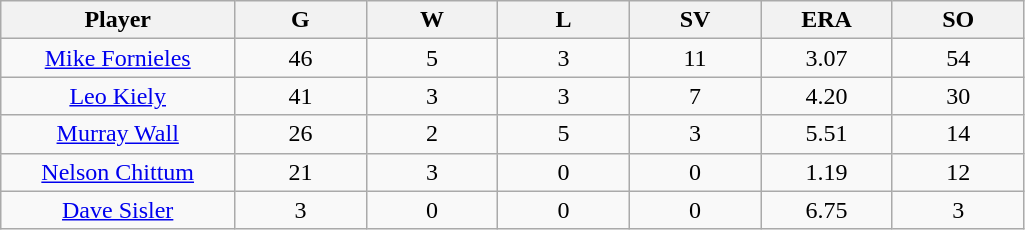<table class="wikitable sortable">
<tr>
<th bgcolor="#DDDDFF" width="16%">Player</th>
<th bgcolor="#DDDDFF" width="9%">G</th>
<th bgcolor="#DDDDFF" width="9%">W</th>
<th bgcolor="#DDDDFF" width="9%">L</th>
<th bgcolor="#DDDDFF" width="9%">SV</th>
<th bgcolor="#DDDDFF" width="9%">ERA</th>
<th bgcolor="#DDDDFF" width="9%">SO</th>
</tr>
<tr align="center">
<td><a href='#'>Mike Fornieles</a></td>
<td>46</td>
<td>5</td>
<td>3</td>
<td>11</td>
<td>3.07</td>
<td>54</td>
</tr>
<tr align=center>
<td><a href='#'>Leo Kiely</a></td>
<td>41</td>
<td>3</td>
<td>3</td>
<td>7</td>
<td>4.20</td>
<td>30</td>
</tr>
<tr align=center>
<td><a href='#'>Murray Wall</a></td>
<td>26</td>
<td>2</td>
<td>5</td>
<td>3</td>
<td>5.51</td>
<td>14</td>
</tr>
<tr align=center>
<td><a href='#'>Nelson Chittum</a></td>
<td>21</td>
<td>3</td>
<td>0</td>
<td>0</td>
<td>1.19</td>
<td>12</td>
</tr>
<tr align=center>
<td><a href='#'>Dave Sisler</a></td>
<td>3</td>
<td>0</td>
<td>0</td>
<td>0</td>
<td>6.75</td>
<td>3</td>
</tr>
</table>
